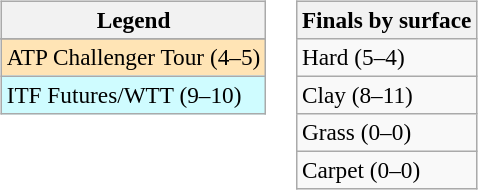<table>
<tr valign=top>
<td><br><table class=wikitable style=font-size:97%>
<tr>
<th>Legend</th>
</tr>
<tr bgcolor=e5d1cb>
</tr>
<tr bgcolor=moccasin>
<td>ATP Challenger Tour (4–5)</td>
</tr>
<tr bgcolor=cffcff>
<td>ITF Futures/WTT (9–10)</td>
</tr>
</table>
</td>
<td><br><table class=wikitable style=font-size:97%>
<tr>
<th>Finals by surface</th>
</tr>
<tr>
<td>Hard (5–4)</td>
</tr>
<tr>
<td>Clay (8–11)</td>
</tr>
<tr>
<td>Grass (0–0)</td>
</tr>
<tr>
<td>Carpet (0–0)</td>
</tr>
</table>
</td>
</tr>
</table>
